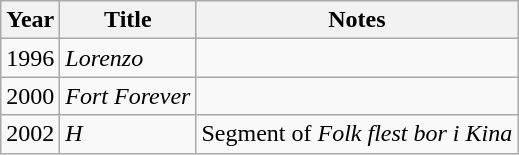<table class="wikitable">
<tr>
<th>Year</th>
<th>Title</th>
<th>Notes</th>
</tr>
<tr>
<td>1996</td>
<td><em>Lorenzo</em></td>
<td></td>
</tr>
<tr>
<td>2000</td>
<td><em>Fort Forever</em></td>
<td></td>
</tr>
<tr>
<td>2002</td>
<td><em>H</em></td>
<td>Segment of <em>Folk flest bor i Kina</em></td>
</tr>
</table>
